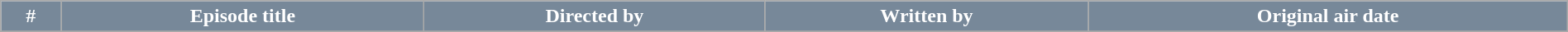<table class="wikitable plainrowheaders" style="margin: auto; width: 100%">
<tr>
<th style="background:#778899; color:#fff;">#</th>
<th style="background:#778899; color:#fff;">Episode title</th>
<th style="background:#778899; color:#fff;">Directed by</th>
<th style="background:#778899; color:#fff;">Written by</th>
<th style="background:#778899; color:#fff;">Original air date</th>
</tr>
<tr>
</tr>
</table>
